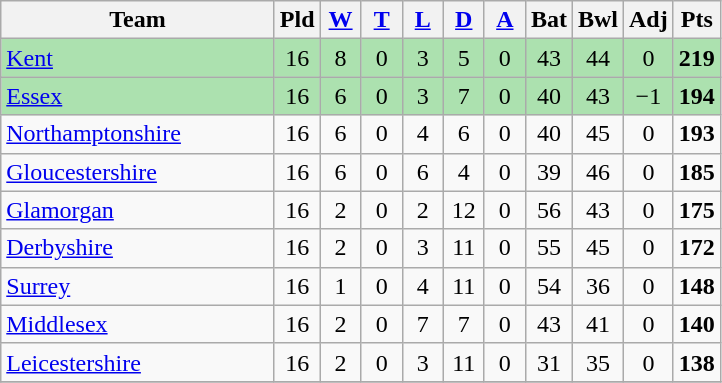<table class="wikitable" style="text-align:center">
<tr>
<th width=175>Team</th>
<th width=20 abbr="Played">Pld</th>
<th width=20 abbr="Won"><a href='#'>W</a></th>
<th width=20 abbr="Tied"><a href='#'>T</a></th>
<th width=20 abbr="Lost"><a href='#'>L</a></th>
<th width=20 abbr="Drawn"><a href='#'>D</a></th>
<th width=20 abbr="Abandoned"><a href='#'>A</a></th>
<th width=20 abbr="Batting Points">Bat</th>
<th width=20 abbr="Bowling Points">Bwl</th>
<th width=20 abbr="Adjustments/Penalties">Adj</th>
<th width=20 abbr="Points">Pts</th>
</tr>
<tr style="background:#ace1af">
<td style="text-align:left"><a href='#'>Kent</a></td>
<td>16</td>
<td>8</td>
<td>0</td>
<td>3</td>
<td>5</td>
<td>0</td>
<td>43</td>
<td>44</td>
<td>0</td>
<td><strong>219</strong></td>
</tr>
<tr style="background:#ace1af">
<td style="text-align:left"><a href='#'>Essex</a></td>
<td>16</td>
<td>6</td>
<td>0</td>
<td>3</td>
<td>7</td>
<td>0</td>
<td>40</td>
<td>43</td>
<td>−1</td>
<td><strong>194</strong></td>
</tr>
<tr style="background:#f9f9f9">
<td style="text-align:left"><a href='#'>Northamptonshire</a></td>
<td>16</td>
<td>6</td>
<td>0</td>
<td>4</td>
<td>6</td>
<td>0</td>
<td>40</td>
<td>45</td>
<td>0</td>
<td><strong>193</strong></td>
</tr>
<tr style="background:#f9f9f9">
<td style="text-align:left"><a href='#'>Gloucestershire</a></td>
<td>16</td>
<td>6</td>
<td>0</td>
<td>6</td>
<td>4</td>
<td>0</td>
<td>39</td>
<td>46</td>
<td>0</td>
<td><strong>185</strong></td>
</tr>
<tr style="background:#f9f9f9">
<td style="text-align:left"><a href='#'>Glamorgan</a></td>
<td>16</td>
<td>2</td>
<td>0</td>
<td>2</td>
<td>12</td>
<td>0</td>
<td>56</td>
<td>43</td>
<td>0</td>
<td><strong>175</strong></td>
</tr>
<tr style="background:#f9f9f9">
<td style="text-align:left"><a href='#'>Derbyshire</a></td>
<td>16</td>
<td>2</td>
<td>0</td>
<td>3</td>
<td>11</td>
<td>0</td>
<td>55</td>
<td>45</td>
<td>0</td>
<td><strong>172</strong></td>
</tr>
<tr style="background:#f9f9f9">
<td style="text-align:left"><a href='#'>Surrey</a></td>
<td>16</td>
<td>1</td>
<td>0</td>
<td>4</td>
<td>11</td>
<td>0</td>
<td>54</td>
<td>36</td>
<td>0</td>
<td><strong>148</strong></td>
</tr>
<tr style="background:#f9f9f9">
<td style="text-align:left"><a href='#'>Middlesex</a></td>
<td>16</td>
<td>2</td>
<td>0</td>
<td>7</td>
<td>7</td>
<td>0</td>
<td>43</td>
<td>41</td>
<td>0</td>
<td><strong>140</strong></td>
</tr>
<tr style="background:#f9f9f9">
<td style="text-align:left"><a href='#'>Leicestershire</a></td>
<td>16</td>
<td>2</td>
<td>0</td>
<td>3</td>
<td>11</td>
<td>0</td>
<td>31</td>
<td>35</td>
<td>0</td>
<td><strong>138</strong></td>
</tr>
<tr>
</tr>
</table>
